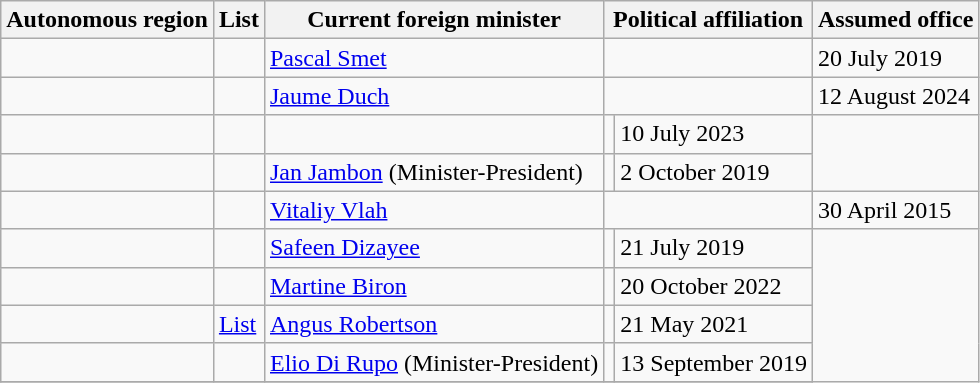<table class="wikitable sortable">
<tr>
<th bgcolor="#ddffdd">Autonomous region</th>
<th bgcolor="#ddffdd">List</th>
<th>Current foreign minister</th>
<th colspan="2">Political affiliation</th>
<th>Assumed office</th>
</tr>
<tr>
<td></td>
<td></td>
<td><a href='#'>Pascal Smet</a></td>
<td colspan="2"></td>
<td>20 July 2019</td>
</tr>
<tr>
<td></td>
<td></td>
<td><a href='#'>Jaume Duch</a></td>
<td colspan="2"></td>
<td>12 August 2024</td>
</tr>
<tr>
<td></td>
<td></td>
<td></td>
<td></td>
<td>10 July 2023</td>
</tr>
<tr>
<td></td>
<td></td>
<td><a href='#'>Jan Jambon</a> (Minister-President)</td>
<td></td>
<td>2 October 2019</td>
</tr>
<tr>
<td></td>
<td></td>
<td><a href='#'>Vitaliy Vlah</a></td>
<td colspan="2"></td>
<td>30 April 2015</td>
</tr>
<tr>
<td></td>
<td></td>
<td><a href='#'>Safeen Dizayee</a></td>
<td></td>
<td>21 July 2019</td>
</tr>
<tr>
<td></td>
<td></td>
<td><a href='#'>Martine Biron</a></td>
<td></td>
<td>20 October 2022</td>
</tr>
<tr>
<td></td>
<td><a href='#'>List</a></td>
<td><a href='#'>Angus Robertson</a></td>
<td></td>
<td>21 May 2021</td>
</tr>
<tr>
<td></td>
<td></td>
<td><a href='#'>Elio Di Rupo</a> (Minister-President)</td>
<td></td>
<td>13 September 2019</td>
</tr>
<tr>
</tr>
</table>
